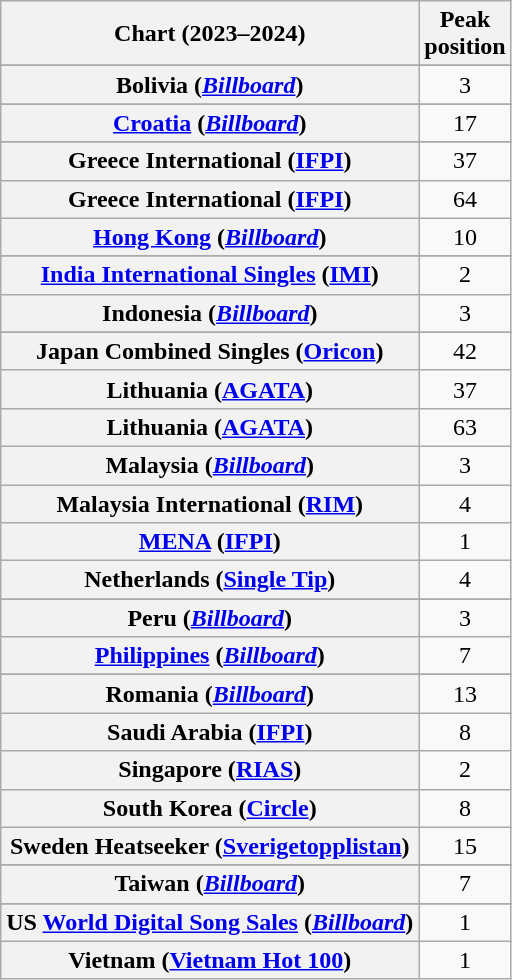<table class="wikitable sortable plainrowheaders" style="text-align:center">
<tr>
<th scope="col">Chart (2023–2024)</th>
<th scope="col">Peak<br>position</th>
</tr>
<tr>
</tr>
<tr>
</tr>
<tr>
</tr>
<tr>
<th scope="row">Bolivia (<em><a href='#'>Billboard</a></em>)</th>
<td>3</td>
</tr>
<tr>
</tr>
<tr>
<th scope="row"><a href='#'>Croatia</a> (<em><a href='#'>Billboard</a></em>)</th>
<td>17</td>
</tr>
<tr>
</tr>
<tr>
</tr>
<tr>
</tr>
<tr>
<th scope="row">Greece International (<a href='#'>IFPI</a>)</th>
<td>37</td>
</tr>
<tr>
<th scope="row">Greece International (<a href='#'>IFPI</a>)<br></th>
<td>64</td>
</tr>
<tr>
<th scope="row"><a href='#'>Hong Kong</a> (<em><a href='#'>Billboard</a></em>)</th>
<td>10</td>
</tr>
<tr>
</tr>
<tr>
<th scope="row"><a href='#'>India International Singles</a> (<a href='#'>IMI</a>)</th>
<td>2</td>
</tr>
<tr>
<th scope="row">Indonesia (<em><a href='#'>Billboard</a></em>)</th>
<td>3</td>
</tr>
<tr>
</tr>
<tr>
</tr>
<tr>
</tr>
<tr>
<th scope="row">Japan Combined Singles (<a href='#'>Oricon</a>)</th>
<td>42</td>
</tr>
<tr>
<th scope="row">Lithuania (<a href='#'>AGATA</a>)</th>
<td>37</td>
</tr>
<tr>
<th scope="row">Lithuania (<a href='#'>AGATA</a>)<br></th>
<td>63</td>
</tr>
<tr>
<th scope="row">Malaysia (<em><a href='#'>Billboard</a></em>)</th>
<td>3</td>
</tr>
<tr>
<th scope="row">Malaysia International (<a href='#'>RIM</a>)</th>
<td>4</td>
</tr>
<tr>
<th scope="row"><a href='#'>MENA</a> (<a href='#'>IFPI</a>)</th>
<td>1</td>
</tr>
<tr>
<th scope="row">Netherlands (<a href='#'>Single Tip</a>)</th>
<td>4</td>
</tr>
<tr>
</tr>
<tr>
<th scope="row">Peru (<em><a href='#'>Billboard</a></em>)</th>
<td>3</td>
</tr>
<tr>
<th scope="row"><a href='#'>Philippines</a> (<em><a href='#'>Billboard</a></em>)</th>
<td>7</td>
</tr>
<tr>
</tr>
<tr>
<th scope="row">Romania (<em><a href='#'>Billboard</a></em>)</th>
<td>13</td>
</tr>
<tr>
<th scope="row">Saudi Arabia (<a href='#'>IFPI</a>)</th>
<td>8</td>
</tr>
<tr>
<th scope="row">Singapore (<a href='#'>RIAS</a>)</th>
<td>2</td>
</tr>
<tr>
<th scope="row">South Korea (<a href='#'>Circle</a>)</th>
<td>8</td>
</tr>
<tr>
<th scope="row">Sweden Heatseeker (<a href='#'>Sverigetopplistan</a>)</th>
<td>15</td>
</tr>
<tr>
</tr>
<tr>
<th scope="row">Taiwan (<em><a href='#'>Billboard</a></em>)</th>
<td>7</td>
</tr>
<tr>
</tr>
<tr>
</tr>
<tr>
<th scope="row">US <a href='#'>World Digital Song Sales</a> (<em><a href='#'>Billboard</a></em>)</th>
<td>1</td>
</tr>
<tr>
<th scope="row">Vietnam (<a href='#'>Vietnam Hot 100</a>)</th>
<td>1</td>
</tr>
</table>
